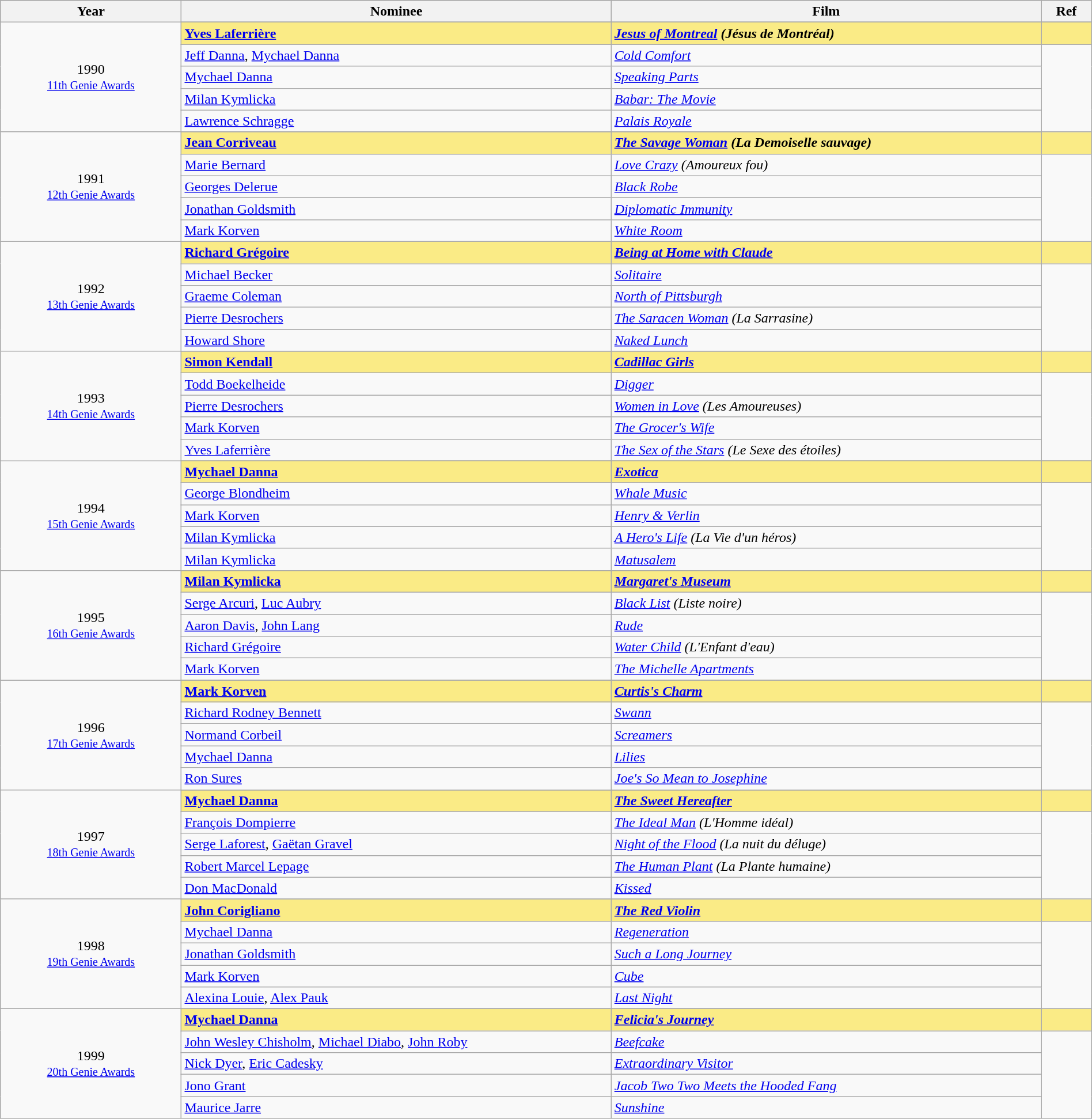<table class="wikitable" style="width:100%;">
<tr style="background:#bebebe;">
<th style="width:8%;">Year</th>
<th style="width:19%;">Nominee</th>
<th style="width:19%;">Film</th>
<th style="width:2%;">Ref</th>
</tr>
<tr>
<td rowspan="6" align="center">1990 <br> <small><a href='#'>11th Genie Awards</a></small></td>
</tr>
<tr style="background:#FAEB86;">
<td><strong><a href='#'>Yves Laferrière</a></strong></td>
<td><strong><em><a href='#'>Jesus of Montreal</a> (Jésus de Montréal)</em></strong></td>
<td></td>
</tr>
<tr>
<td><a href='#'>Jeff Danna</a>, <a href='#'>Mychael Danna</a></td>
<td><em><a href='#'>Cold Comfort</a></em></td>
</tr>
<tr>
<td><a href='#'>Mychael Danna</a></td>
<td><em><a href='#'>Speaking Parts</a></em></td>
</tr>
<tr>
<td><a href='#'>Milan Kymlicka</a></td>
<td><em><a href='#'>Babar: The Movie</a></em></td>
</tr>
<tr>
<td><a href='#'>Lawrence Schragge</a></td>
<td><em><a href='#'>Palais Royale</a></em></td>
</tr>
<tr>
<td rowspan="6" align="center">1991 <br> <small><a href='#'>12th Genie Awards</a></small></td>
</tr>
<tr style="background:#FAEB86;">
<td><strong><a href='#'>Jean Corriveau</a></strong></td>
<td><strong><em><a href='#'>The Savage Woman</a> (La Demoiselle sauvage)</em></strong></td>
<td></td>
</tr>
<tr>
<td><a href='#'>Marie Bernard</a></td>
<td><em><a href='#'>Love Crazy</a> (Amoureux fou)</em></td>
</tr>
<tr>
<td><a href='#'>Georges Delerue</a></td>
<td><em><a href='#'>Black Robe</a></em></td>
</tr>
<tr>
<td><a href='#'>Jonathan Goldsmith</a></td>
<td><em><a href='#'>Diplomatic Immunity</a></em></td>
</tr>
<tr>
<td><a href='#'>Mark Korven</a></td>
<td><em><a href='#'>White Room</a></em></td>
</tr>
<tr>
<td rowspan="6" align="center">1992 <br> <small><a href='#'>13th Genie Awards</a></small></td>
</tr>
<tr style="background:#FAEB86;">
<td><strong><a href='#'>Richard Grégoire</a></strong></td>
<td><strong><em><a href='#'>Being at Home with Claude</a></em></strong></td>
<td></td>
</tr>
<tr>
<td><a href='#'>Michael Becker</a></td>
<td><em><a href='#'>Solitaire</a></em></td>
</tr>
<tr>
<td><a href='#'>Graeme Coleman</a></td>
<td><em><a href='#'>North of Pittsburgh</a></em></td>
</tr>
<tr>
<td><a href='#'>Pierre Desrochers</a></td>
<td><em><a href='#'>The Saracen Woman</a> (La Sarrasine)</em></td>
</tr>
<tr>
<td><a href='#'>Howard Shore</a></td>
<td><em><a href='#'>Naked Lunch</a></em></td>
</tr>
<tr>
<td rowspan="6" align="center">1993 <br> <small><a href='#'>14th Genie Awards</a></small></td>
</tr>
<tr style="background:#FAEB86;">
<td><strong><a href='#'>Simon Kendall</a></strong></td>
<td><strong><em><a href='#'>Cadillac Girls</a></em></strong></td>
<td></td>
</tr>
<tr>
<td><a href='#'>Todd Boekelheide</a></td>
<td><em><a href='#'>Digger</a></em></td>
<td rowspan=4></td>
</tr>
<tr>
<td><a href='#'>Pierre Desrochers</a></td>
<td><em><a href='#'>Women in Love</a> (Les Amoureuses)</em></td>
</tr>
<tr>
<td><a href='#'>Mark Korven</a></td>
<td><em><a href='#'>The Grocer's Wife</a></em></td>
</tr>
<tr>
<td><a href='#'>Yves Laferrière</a></td>
<td><em><a href='#'>The Sex of the Stars</a> (Le Sexe des étoiles)</em></td>
</tr>
<tr>
<td rowspan="6" align="center">1994 <br> <small><a href='#'>15th Genie Awards</a></small></td>
</tr>
<tr style="background:#FAEB86;">
<td><strong><a href='#'>Mychael Danna</a></strong></td>
<td><strong><em><a href='#'>Exotica</a></em></strong></td>
<td></td>
</tr>
<tr>
<td><a href='#'>George Blondheim</a></td>
<td><em><a href='#'>Whale Music</a></em></td>
</tr>
<tr>
<td><a href='#'>Mark Korven</a></td>
<td><em><a href='#'>Henry & Verlin</a></em></td>
</tr>
<tr>
<td><a href='#'>Milan Kymlicka</a></td>
<td><em><a href='#'>A Hero's Life</a> (La Vie d'un héros)</em></td>
</tr>
<tr>
<td><a href='#'>Milan Kymlicka</a></td>
<td><em><a href='#'>Matusalem</a></em></td>
</tr>
<tr>
<td rowspan="6" align="center">1995 <br> <small><a href='#'>16th Genie Awards</a></small></td>
</tr>
<tr style="background:#FAEB86;">
<td><strong><a href='#'>Milan Kymlicka</a></strong></td>
<td><strong><em><a href='#'>Margaret's Museum</a></em></strong></td>
<td></td>
</tr>
<tr>
<td><a href='#'>Serge Arcuri</a>, <a href='#'>Luc Aubry</a></td>
<td><em><a href='#'>Black List</a> (Liste noire)</em></td>
</tr>
<tr>
<td><a href='#'>Aaron Davis</a>, <a href='#'>John Lang</a></td>
<td><em><a href='#'>Rude</a></em></td>
</tr>
<tr>
<td><a href='#'>Richard Grégoire</a></td>
<td><em><a href='#'>Water Child</a> (L'Enfant d'eau)</em></td>
</tr>
<tr>
<td><a href='#'>Mark Korven</a></td>
<td><em><a href='#'>The Michelle Apartments</a></em></td>
</tr>
<tr>
<td rowspan="6" align="center">1996 <br> <small><a href='#'>17th Genie Awards</a></small></td>
</tr>
<tr style="background:#FAEB86;">
<td><strong><a href='#'>Mark Korven</a></strong></td>
<td><strong><em><a href='#'>Curtis's Charm</a></em></strong></td>
<td></td>
</tr>
<tr>
<td><a href='#'>Richard Rodney Bennett</a></td>
<td><em><a href='#'>Swann</a></em></td>
</tr>
<tr>
<td><a href='#'>Normand Corbeil</a></td>
<td><em><a href='#'>Screamers</a></em></td>
</tr>
<tr>
<td><a href='#'>Mychael Danna</a></td>
<td><em><a href='#'>Lilies</a></em></td>
</tr>
<tr>
<td><a href='#'>Ron Sures</a></td>
<td><em><a href='#'>Joe's So Mean to Josephine</a></em></td>
</tr>
<tr>
<td rowspan="6" align="center">1997 <br> <small><a href='#'>18th Genie Awards</a></small></td>
</tr>
<tr style="background:#FAEB86;">
<td><strong><a href='#'>Mychael Danna</a></strong></td>
<td><strong><em><a href='#'>The Sweet Hereafter</a></em></strong></td>
<td></td>
</tr>
<tr>
<td><a href='#'>François Dompierre</a></td>
<td><em><a href='#'>The Ideal Man</a> (L'Homme idéal)</em></td>
</tr>
<tr>
<td><a href='#'>Serge Laforest</a>, <a href='#'>Gaëtan Gravel</a></td>
<td><em><a href='#'>Night of the Flood</a> (La nuit du déluge)</em></td>
</tr>
<tr>
<td><a href='#'>Robert Marcel Lepage</a></td>
<td><em><a href='#'>The Human Plant</a> (La Plante humaine)</em></td>
</tr>
<tr>
<td><a href='#'>Don MacDonald</a></td>
<td><em><a href='#'>Kissed</a></em></td>
</tr>
<tr>
<td rowspan="6" align="center">1998 <br> <small><a href='#'>19th Genie Awards</a></small></td>
</tr>
<tr style="background:#FAEB86;">
<td><strong><a href='#'>John Corigliano</a></strong></td>
<td><strong><em><a href='#'>The Red Violin</a></em></strong></td>
<td></td>
</tr>
<tr>
<td><a href='#'>Mychael Danna</a></td>
<td><em><a href='#'>Regeneration</a></em></td>
</tr>
<tr>
<td><a href='#'>Jonathan Goldsmith</a></td>
<td><em><a href='#'>Such a Long Journey</a></em></td>
</tr>
<tr>
<td><a href='#'>Mark Korven</a></td>
<td><em><a href='#'>Cube</a></em></td>
</tr>
<tr>
<td><a href='#'>Alexina Louie</a>, <a href='#'>Alex Pauk</a></td>
<td><em><a href='#'>Last Night</a></em></td>
</tr>
<tr>
<td rowspan="6" align="center">1999 <br> <small><a href='#'>20th Genie Awards</a></small></td>
</tr>
<tr style="background:#FAEB86;">
<td><strong><a href='#'>Mychael Danna</a></strong></td>
<td><strong><em><a href='#'>Felicia's Journey</a></em></strong></td>
<td></td>
</tr>
<tr>
<td><a href='#'>John Wesley Chisholm</a>, <a href='#'>Michael Diabo</a>, <a href='#'>John Roby</a></td>
<td><em><a href='#'>Beefcake</a></em></td>
<td rowspan=4></td>
</tr>
<tr>
<td><a href='#'>Nick Dyer</a>, <a href='#'>Eric Cadesky</a></td>
<td><em><a href='#'>Extraordinary Visitor</a></em></td>
</tr>
<tr>
<td><a href='#'>Jono Grant</a></td>
<td><em><a href='#'>Jacob Two Two Meets the Hooded Fang</a></em></td>
</tr>
<tr>
<td><a href='#'>Maurice Jarre</a></td>
<td><em><a href='#'>Sunshine</a></em></td>
</tr>
</table>
